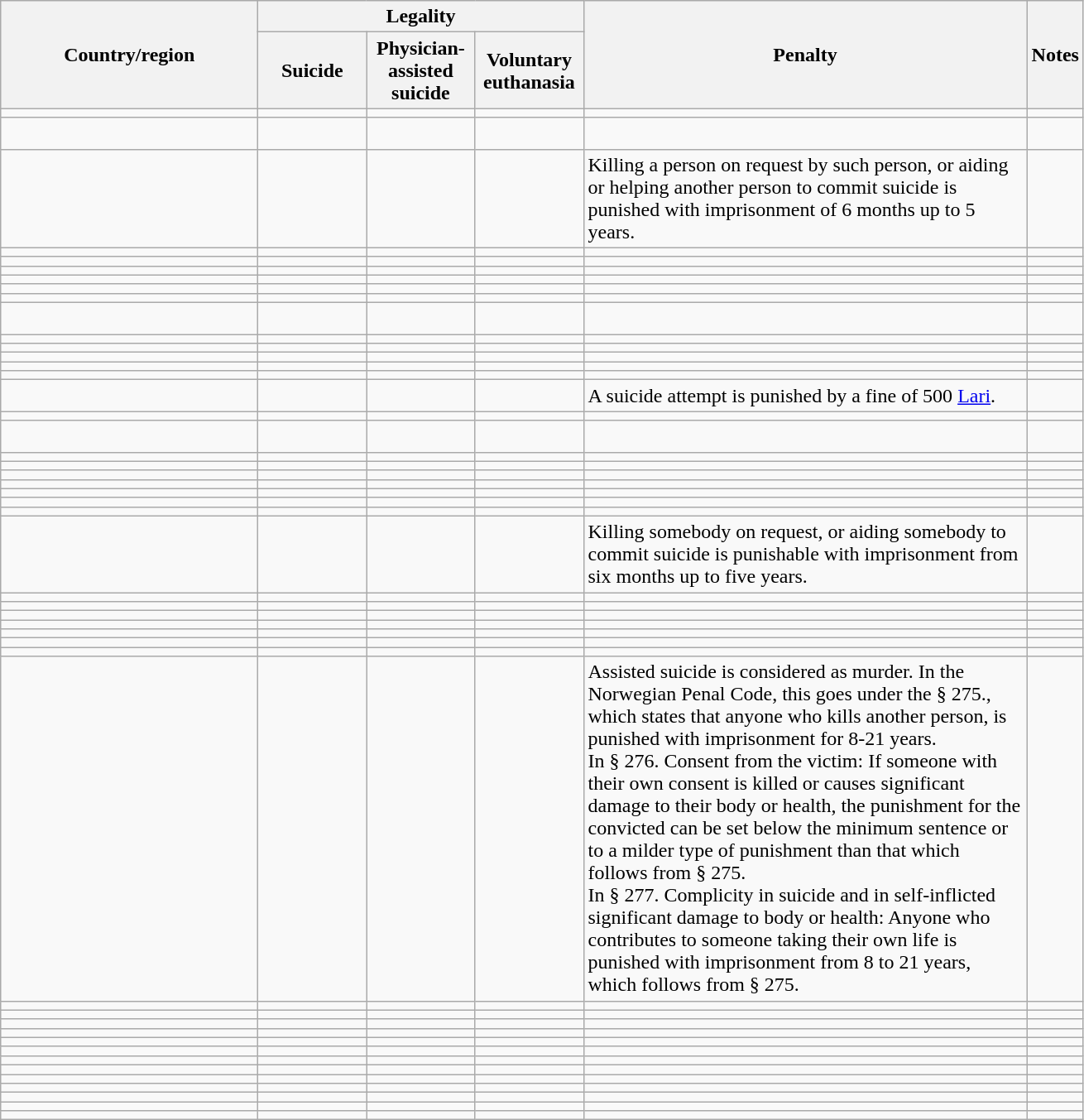<table class="wikitable">
<tr>
<th rowspan=2 width=200pt>Country/region</th>
<th colspan=3>Legality</th>
<th rowspan=2 width=350pt>Penalty</th>
<th rowspan=2>Notes</th>
</tr>
<tr>
<th width=80pt>Suicide</th>
<th width=80pt>Physician-assisted suicide</th>
<th width=80pt>Voluntary euthanasia</th>
</tr>
<tr>
<td></td>
<td></td>
<td></td>
<td></td>
<td></td>
<td></td>
</tr>
<tr>
<td></td>
<td></td>
<td></td>
<td></td>
<td><br></td>
<td></td>
</tr>
<tr>
<td></td>
<td></td>
<td></td>
<td></td>
<td>Killing a person on request by such person, or aiding or helping another person to commit suicide is punished with imprisonment of 6 months up to 5 years.</td>
<td></td>
</tr>
<tr>
<td></td>
<td></td>
<td></td>
<td></td>
<td></td>
<td></td>
</tr>
<tr>
<td></td>
<td></td>
<td></td>
<td></td>
<td></td>
<td></td>
</tr>
<tr>
<td></td>
<td></td>
<td></td>
<td></td>
<td></td>
<td></td>
</tr>
<tr>
<td></td>
<td></td>
<td></td>
<td></td>
<td></td>
<td></td>
</tr>
<tr>
<td></td>
<td></td>
<td></td>
<td></td>
<td></td>
<td></td>
</tr>
<tr>
<td></td>
<td></td>
<td></td>
<td></td>
<td></td>
<td></td>
</tr>
<tr>
<td></td>
<td></td>
<td></td>
<td></td>
<td><br></td>
<td></td>
</tr>
<tr>
<td></td>
<td></td>
<td></td>
<td></td>
<td></td>
<td></td>
</tr>
<tr>
<td></td>
<td></td>
<td></td>
<td></td>
<td></td>
<td></td>
</tr>
<tr>
<td></td>
<td></td>
<td></td>
<td></td>
<td></td>
<td></td>
</tr>
<tr>
<td></td>
<td></td>
<td></td>
<td></td>
<td></td>
<td></td>
</tr>
<tr>
<td></td>
<td></td>
<td></td>
<td></td>
<td></td>
<td></td>
</tr>
<tr>
<td></td>
<td></td>
<td></td>
<td></td>
<td>A suicide attempt is punished by a fine of 500 <a href='#'>Lari</a>.<br></td>
<td></td>
</tr>
<tr>
<td></td>
<td></td>
<td></td>
<td></td>
<td></td>
<td></td>
</tr>
<tr>
<td></td>
<td></td>
<td></td>
<td></td>
<td><br></td>
<td></td>
</tr>
<tr>
<td></td>
<td></td>
<td></td>
<td></td>
<td></td>
<td></td>
</tr>
<tr>
<td></td>
<td></td>
<td></td>
<td></td>
<td></td>
<td></td>
</tr>
<tr>
<td></td>
<td></td>
<td></td>
<td></td>
<td></td>
<td></td>
</tr>
<tr>
<td></td>
<td></td>
<td></td>
<td></td>
<td></td>
<td></td>
</tr>
<tr>
<td></td>
<td></td>
<td></td>
<td></td>
<td></td>
<td></td>
</tr>
<tr>
<td></td>
<td></td>
<td></td>
<td></td>
<td></td>
<td></td>
</tr>
<tr>
<td></td>
<td></td>
<td></td>
<td></td>
<td></td>
<td></td>
</tr>
<tr>
<td></td>
<td></td>
<td></td>
<td></td>
<td>Killing somebody on request, or aiding somebody to commit suicide is punishable with imprisonment from six months up to five years.</td>
<td></td>
</tr>
<tr>
<td></td>
<td></td>
<td></td>
<td></td>
<td></td>
<td></td>
</tr>
<tr>
<td></td>
<td></td>
<td></td>
<td></td>
<td></td>
<td></td>
</tr>
<tr>
<td></td>
<td></td>
<td></td>
<td></td>
<td></td>
<td></td>
</tr>
<tr>
<td></td>
<td></td>
<td></td>
<td></td>
<td></td>
<td></td>
</tr>
<tr>
<td></td>
<td></td>
<td></td>
<td></td>
<td></td>
<td></td>
</tr>
<tr>
<td></td>
<td></td>
<td></td>
<td></td>
<td></td>
<td></td>
</tr>
<tr>
<td></td>
<td></td>
<td></td>
<td></td>
<td></td>
<td></td>
</tr>
<tr>
<td></td>
<td></td>
<td></td>
<td></td>
<td>Assisted suicide is considered as murder. In the Norwegian Penal Code, this goes under the § 275., which states that anyone who kills another person, is punished with imprisonment for 8-21 years.<br>In § 276. Consent from the victim: If someone with their own consent is killed or causes significant damage to their body or health, the punishment for the convicted can be set below the minimum sentence or to a milder type of punishment than that which follows from § 275.<br>In § 277. Complicity in suicide and in self-inflicted significant damage to body or health: Anyone who contributes to someone taking their own life is punished with imprisonment from 8 to 21 years, which follows from § 275.</td>
</tr>
<tr>
<td></td>
<td></td>
<td></td>
<td></td>
<td></td>
<td></td>
</tr>
<tr>
<td></td>
<td></td>
<td></td>
<td></td>
<td></td>
<td></td>
</tr>
<tr>
<td></td>
<td></td>
<td></td>
<td></td>
<td></td>
<td></td>
</tr>
<tr>
<td></td>
<td></td>
<td></td>
<td></td>
<td></td>
<td></td>
</tr>
<tr>
<td></td>
<td></td>
<td></td>
<td></td>
<td></td>
<td></td>
</tr>
<tr>
<td></td>
<td></td>
<td></td>
<td></td>
<td></td>
<td></td>
</tr>
<tr>
<td></td>
<td></td>
<td></td>
<td></td>
<td></td>
<td></td>
</tr>
<tr>
<td></td>
<td></td>
<td></td>
<td></td>
<td></td>
<td></td>
</tr>
<tr>
<td></td>
<td></td>
<td></td>
<td></td>
<td></td>
<td></td>
</tr>
<tr>
<td></td>
<td></td>
<td></td>
<td></td>
<td></td>
<td></td>
</tr>
<tr>
<td></td>
<td></td>
<td></td>
<td></td>
<td></td>
<td></td>
</tr>
<tr>
<td></td>
<td></td>
<td></td>
<td></td>
<td></td>
<td></td>
</tr>
<tr>
<td></td>
<td></td>
<td></td>
<td></td>
<td></td>
<td></td>
</tr>
</table>
